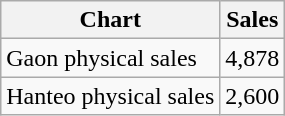<table class="wikitable">
<tr>
<th>Chart</th>
<th>Sales</th>
</tr>
<tr>
<td>Gaon physical sales</td>
<td align="center">4,878</td>
</tr>
<tr>
<td>Hanteo physical sales</td>
<td align="center">2,600</td>
</tr>
</table>
